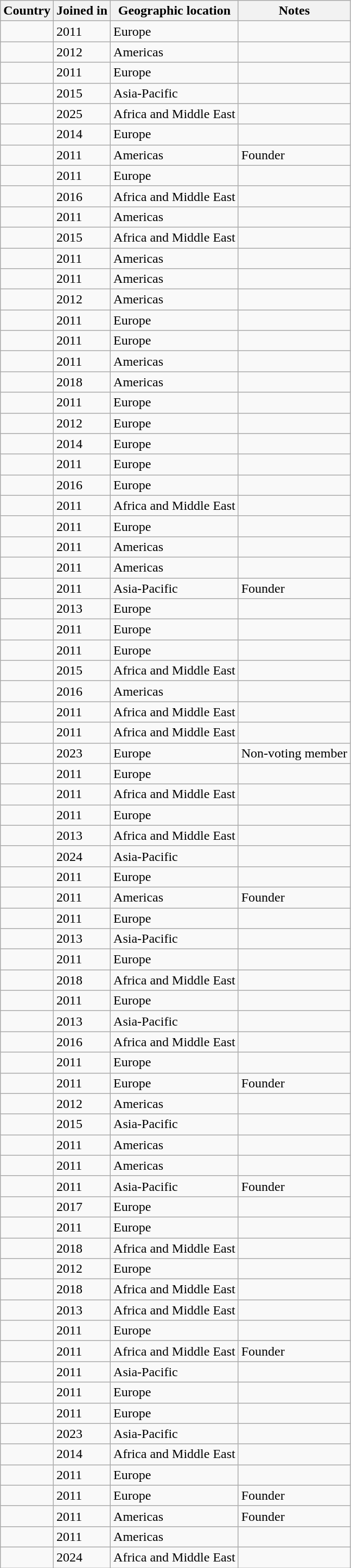<table class="wikitable sortable mw-datatable sticky-header sort-under static-row-numbers">
<tr>
<th>Country</th>
<th>Joined in</th>
<th>Geographic location</th>
<th>Notes</th>
</tr>
<tr>
<td></td>
<td>2011</td>
<td>Europe</td>
<td></td>
</tr>
<tr>
<td></td>
<td>2012</td>
<td>Americas</td>
<td></td>
</tr>
<tr>
<td></td>
<td>2011</td>
<td>Europe</td>
<td></td>
</tr>
<tr>
<td></td>
<td>2015</td>
<td>Asia-Pacific</td>
<td></td>
</tr>
<tr>
<td></td>
<td>2025</td>
<td>Africa and Middle East</td>
<td></td>
</tr>
<tr>
<td></td>
<td>2014</td>
<td>Europe</td>
<td></td>
</tr>
<tr>
<td></td>
<td>2011</td>
<td>Americas</td>
<td>Founder</td>
</tr>
<tr>
<td></td>
<td>2011</td>
<td>Europe</td>
<td></td>
</tr>
<tr>
<td></td>
<td>2016</td>
<td>Africa and Middle East</td>
<td></td>
</tr>
<tr>
<td></td>
<td>2011</td>
<td>Americas</td>
<td></td>
</tr>
<tr>
<td></td>
<td>2015</td>
<td>Africa and Middle East</td>
<td></td>
</tr>
<tr>
<td></td>
<td>2011</td>
<td>Americas</td>
<td></td>
</tr>
<tr>
<td></td>
<td>2011</td>
<td>Americas</td>
<td></td>
</tr>
<tr>
<td></td>
<td>2012</td>
<td>Americas</td>
<td></td>
</tr>
<tr>
<td></td>
<td>2011</td>
<td>Europe</td>
<td></td>
</tr>
<tr>
<td></td>
<td>2011</td>
<td>Europe</td>
<td></td>
</tr>
<tr>
<td></td>
<td>2011</td>
<td>Americas</td>
<td></td>
</tr>
<tr>
<td></td>
<td>2018</td>
<td>Americas</td>
<td></td>
</tr>
<tr>
<td></td>
<td>2011</td>
<td>Europe</td>
<td></td>
</tr>
<tr>
<td></td>
<td>2012</td>
<td>Europe</td>
<td></td>
</tr>
<tr>
<td></td>
<td>2014</td>
<td>Europe</td>
<td></td>
</tr>
<tr>
<td></td>
<td>2011</td>
<td>Europe</td>
<td></td>
</tr>
<tr>
<td></td>
<td>2016</td>
<td>Europe</td>
<td></td>
</tr>
<tr>
<td></td>
<td>2011</td>
<td>Africa and Middle East</td>
<td></td>
</tr>
<tr>
<td></td>
<td>2011</td>
<td>Europe</td>
<td></td>
</tr>
<tr>
<td></td>
<td>2011</td>
<td>Americas</td>
<td></td>
</tr>
<tr>
<td></td>
<td>2011</td>
<td>Americas</td>
<td></td>
</tr>
<tr>
<td></td>
<td>2011</td>
<td>Asia-Pacific</td>
<td>Founder</td>
</tr>
<tr>
<td></td>
<td>2013</td>
<td>Europe</td>
<td></td>
</tr>
<tr>
<td></td>
<td>2011</td>
<td>Europe</td>
<td></td>
</tr>
<tr>
<td></td>
<td>2011</td>
<td>Europe</td>
<td></td>
</tr>
<tr>
<td></td>
<td>2015</td>
<td>Africa and Middle East</td>
<td></td>
</tr>
<tr>
<td></td>
<td>2016</td>
<td>Americas</td>
<td></td>
</tr>
<tr>
<td></td>
<td>2011</td>
<td>Africa and Middle East</td>
<td></td>
</tr>
<tr>
<td></td>
<td>2011</td>
<td>Africa and Middle East</td>
<td></td>
</tr>
<tr>
<td></td>
<td>2023</td>
<td>Europe</td>
<td>Non-voting member</td>
</tr>
<tr>
<td></td>
<td>2011</td>
<td>Europe</td>
<td></td>
</tr>
<tr>
<td></td>
<td>2011</td>
<td>Africa and Middle East</td>
<td></td>
</tr>
<tr>
<td></td>
<td>2011</td>
<td>Europe</td>
<td></td>
</tr>
<tr>
<td></td>
<td>2013</td>
<td>Africa and Middle East</td>
<td></td>
</tr>
<tr>
<td></td>
<td>2024</td>
<td>Asia-Pacific</td>
<td></td>
</tr>
<tr>
<td></td>
<td>2011</td>
<td>Europe</td>
<td></td>
</tr>
<tr>
<td></td>
<td>2011</td>
<td>Americas</td>
<td>Founder</td>
</tr>
<tr>
<td></td>
<td>2011</td>
<td>Europe</td>
<td></td>
</tr>
<tr>
<td></td>
<td>2013</td>
<td>Asia-Pacific</td>
<td></td>
</tr>
<tr>
<td></td>
<td>2011</td>
<td>Europe</td>
<td></td>
</tr>
<tr>
<td></td>
<td>2018</td>
<td>Africa and Middle East</td>
<td></td>
</tr>
<tr>
<td></td>
<td>2011</td>
<td>Europe</td>
<td></td>
</tr>
<tr>
<td></td>
<td>2013</td>
<td>Asia-Pacific</td>
<td></td>
</tr>
<tr>
<td></td>
<td>2016</td>
<td>Africa and Middle East</td>
<td></td>
</tr>
<tr>
<td></td>
<td>2011</td>
<td>Europe</td>
<td></td>
</tr>
<tr>
<td></td>
<td>2011</td>
<td>Europe</td>
<td>Founder</td>
</tr>
<tr>
<td></td>
<td>2012</td>
<td>Americas</td>
<td></td>
</tr>
<tr>
<td></td>
<td>2015</td>
<td>Asia-Pacific</td>
<td></td>
</tr>
<tr>
<td></td>
<td>2011</td>
<td>Americas</td>
<td></td>
</tr>
<tr>
<td></td>
<td>2011</td>
<td>Americas</td>
<td></td>
</tr>
<tr>
<td></td>
<td>2011</td>
<td>Asia-Pacific</td>
<td>Founder</td>
</tr>
<tr>
<td></td>
<td>2017</td>
<td>Europe</td>
<td></td>
</tr>
<tr>
<td></td>
<td>2011</td>
<td>Europe</td>
<td></td>
</tr>
<tr>
<td></td>
<td>2018</td>
<td>Africa and Middle East</td>
<td></td>
</tr>
<tr>
<td></td>
<td>2012</td>
<td>Europe</td>
<td></td>
</tr>
<tr>
<td></td>
<td>2018</td>
<td>Africa and Middle East</td>
<td></td>
</tr>
<tr>
<td></td>
<td>2013</td>
<td>Africa and Middle East</td>
<td></td>
</tr>
<tr>
<td></td>
<td>2011</td>
<td>Europe</td>
<td></td>
</tr>
<tr>
<td></td>
<td>2011</td>
<td>Africa and Middle East</td>
<td>Founder</td>
</tr>
<tr>
<td></td>
<td>2011</td>
<td>Asia-Pacific</td>
<td></td>
</tr>
<tr>
<td></td>
<td>2011</td>
<td>Europe</td>
<td></td>
</tr>
<tr>
<td></td>
<td>2011</td>
<td>Europe</td>
<td></td>
</tr>
<tr>
<td></td>
<td>2023</td>
<td>Asia-Pacific</td>
<td></td>
</tr>
<tr>
<td></td>
<td>2014</td>
<td>Africa and Middle East</td>
<td></td>
</tr>
<tr>
<td></td>
<td>2011</td>
<td>Europe</td>
<td></td>
</tr>
<tr>
<td></td>
<td>2011</td>
<td>Europe</td>
<td>Founder</td>
</tr>
<tr>
<td></td>
<td>2011</td>
<td>Americas</td>
<td>Founder</td>
</tr>
<tr>
<td></td>
<td>2011</td>
<td>Americas</td>
<td></td>
</tr>
<tr>
<td></td>
<td>2024</td>
<td>Africa and Middle East</td>
<td></td>
</tr>
</table>
